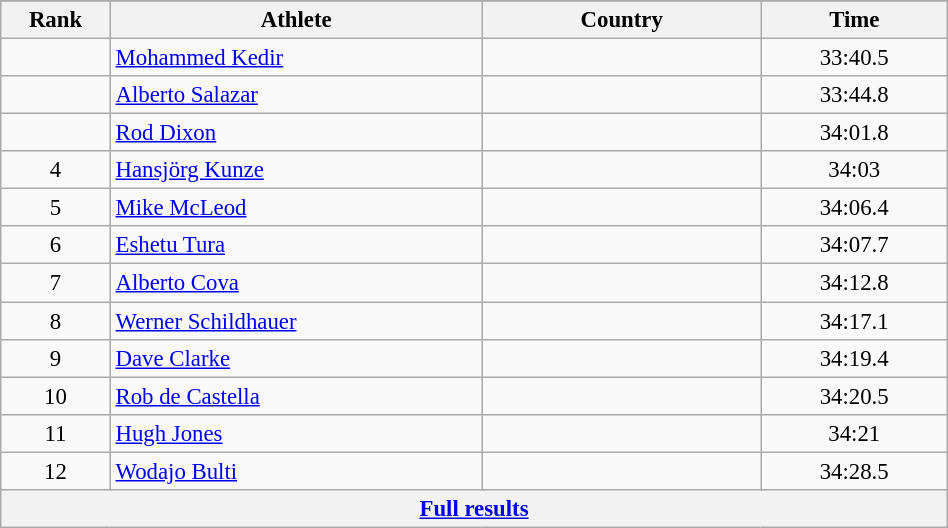<table class="wikitable sortable" style=" text-align:center; font-size:95%;" width="50%">
<tr>
</tr>
<tr>
<th width=5%>Rank</th>
<th width=20%>Athlete</th>
<th width=15%>Country</th>
<th width=10%>Time</th>
</tr>
<tr>
<td align=center></td>
<td align=left><a href='#'>Mohammed Kedir</a></td>
<td align=left></td>
<td>33:40.5</td>
</tr>
<tr>
<td align=center></td>
<td align=left><a href='#'>Alberto Salazar</a></td>
<td align=left></td>
<td>33:44.8</td>
</tr>
<tr>
<td align=center></td>
<td align=left><a href='#'>Rod Dixon</a></td>
<td align=left></td>
<td>34:01.8</td>
</tr>
<tr>
<td align=center>4</td>
<td align=left><a href='#'>Hansjörg Kunze</a></td>
<td align=left></td>
<td>34:03</td>
</tr>
<tr>
<td align=center>5</td>
<td align=left><a href='#'>Mike McLeod</a></td>
<td align=left></td>
<td>34:06.4</td>
</tr>
<tr>
<td align=center>6</td>
<td align=left><a href='#'>Eshetu Tura</a></td>
<td align=left></td>
<td>34:07.7</td>
</tr>
<tr>
<td align=center>7</td>
<td align=left><a href='#'>Alberto Cova</a></td>
<td align=left></td>
<td>34:12.8</td>
</tr>
<tr>
<td align=center>8</td>
<td align=left><a href='#'>Werner Schildhauer</a></td>
<td align=left></td>
<td>34:17.1</td>
</tr>
<tr>
<td align=center>9</td>
<td align=left><a href='#'>Dave Clarke</a></td>
<td align=left></td>
<td>34:19.4</td>
</tr>
<tr>
<td align=center>10</td>
<td align=left><a href='#'>Rob de Castella</a></td>
<td align=left></td>
<td>34:20.5</td>
</tr>
<tr>
<td align=center>11</td>
<td align=left><a href='#'>Hugh Jones</a></td>
<td align=left></td>
<td>34:21</td>
</tr>
<tr>
<td align=center>12</td>
<td align=left><a href='#'>Wodajo Bulti</a></td>
<td align=left></td>
<td>34:28.5</td>
</tr>
<tr class="sortbottom">
<th colspan=4 align=center><a href='#'>Full results</a></th>
</tr>
</table>
